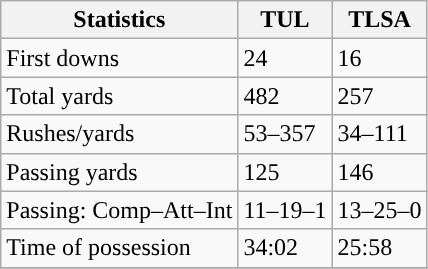<table class="wikitable" style="float: left;">
<tr>
<th>Statistics</th>
<th>TUL</th>
<th>TLSA</th>
</tr>
<tr>
<td>First downs</td>
<td>24</td>
<td>16</td>
</tr>
<tr>
<td>Total yards</td>
<td>482</td>
<td>257</td>
</tr>
<tr>
<td>Rushes/yards</td>
<td>53–357</td>
<td>34–111</td>
</tr>
<tr>
<td>Passing yards</td>
<td>125</td>
<td>146</td>
</tr>
<tr>
<td>Passing: Comp–Att–Int</td>
<td>11–19–1</td>
<td>13–25–0</td>
</tr>
<tr>
<td>Time of possession</td>
<td>34:02</td>
<td>25:58</td>
</tr>
<tr>
</tr>
</table>
